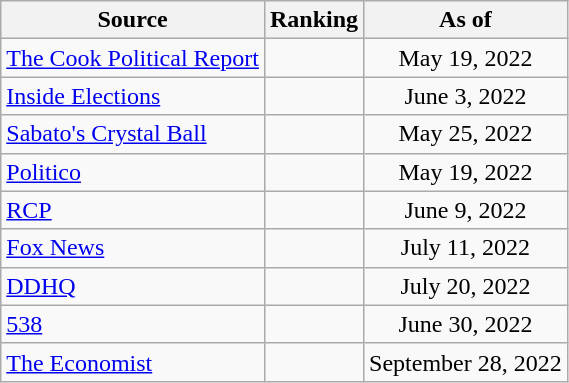<table class="wikitable" style="text-align:center">
<tr>
<th>Source</th>
<th>Ranking</th>
<th>As of</th>
</tr>
<tr>
<td align=left><a href='#'>The Cook Political Report</a></td>
<td></td>
<td>May 19, 2022</td>
</tr>
<tr>
<td align=left><a href='#'>Inside Elections</a></td>
<td></td>
<td>June 3, 2022</td>
</tr>
<tr>
<td align=left><a href='#'>Sabato's Crystal Ball</a></td>
<td></td>
<td>May 25, 2022</td>
</tr>
<tr>
<td align=left><a href='#'>Politico</a></td>
<td></td>
<td>May 19, 2022</td>
</tr>
<tr>
<td align="left"><a href='#'>RCP</a></td>
<td></td>
<td>June 9, 2022</td>
</tr>
<tr>
<td align=left><a href='#'>Fox News</a></td>
<td></td>
<td>July 11, 2022</td>
</tr>
<tr>
<td align="left"><a href='#'>DDHQ</a></td>
<td></td>
<td>July 20, 2022</td>
</tr>
<tr>
<td align="left"><a href='#'>538</a></td>
<td></td>
<td>June 30, 2022</td>
</tr>
<tr>
<td align="left"><a href='#'>The Economist</a></td>
<td></td>
<td>September 28, 2022</td>
</tr>
</table>
